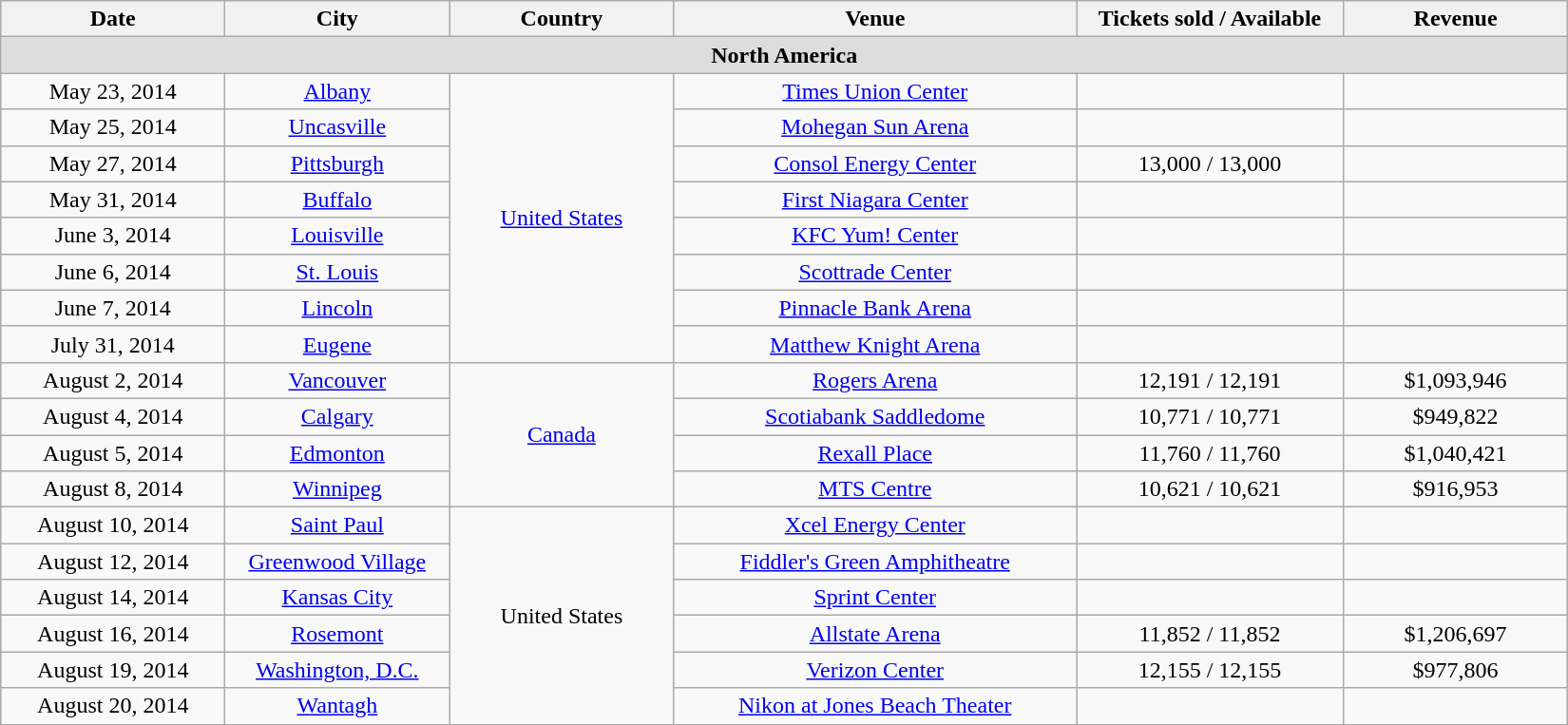<table class="wikitable" style="text-align:center;">
<tr>
<th width="150">Date</th>
<th width="150">City</th>
<th width="150">Country</th>
<th width="275">Venue</th>
<th width="180">Tickets sold / Available</th>
<th width="150">Revenue</th>
</tr>
<tr style="background:#ddd;">
<td colspan="6"><strong>North America</strong></td>
</tr>
<tr>
<td>May 23, 2014</td>
<td><a href='#'>Albany</a></td>
<td rowspan="8"><a href='#'>United States</a></td>
<td><a href='#'>Times Union Center</a></td>
<td></td>
<td></td>
</tr>
<tr>
<td>May 25, 2014</td>
<td><a href='#'>Uncasville</a></td>
<td><a href='#'>Mohegan Sun Arena</a></td>
<td></td>
<td></td>
</tr>
<tr>
<td>May 27, 2014</td>
<td><a href='#'>Pittsburgh</a></td>
<td><a href='#'>Consol Energy Center</a></td>
<td>13,000 / 13,000</td>
<td></td>
</tr>
<tr>
<td>May 31, 2014</td>
<td><a href='#'>Buffalo</a></td>
<td><a href='#'>First Niagara Center</a></td>
<td></td>
<td></td>
</tr>
<tr>
<td>June 3, 2014</td>
<td><a href='#'>Louisville</a></td>
<td><a href='#'>KFC Yum! Center</a></td>
<td></td>
<td></td>
</tr>
<tr>
<td>June 6, 2014</td>
<td><a href='#'>St. Louis</a></td>
<td><a href='#'>Scottrade Center</a></td>
<td></td>
<td></td>
</tr>
<tr>
<td>June 7, 2014</td>
<td><a href='#'>Lincoln</a></td>
<td><a href='#'>Pinnacle Bank Arena</a></td>
<td></td>
<td></td>
</tr>
<tr>
<td>July 31, 2014</td>
<td><a href='#'>Eugene</a></td>
<td><a href='#'>Matthew Knight Arena</a></td>
<td></td>
<td></td>
</tr>
<tr>
<td>August 2, 2014</td>
<td><a href='#'>Vancouver</a></td>
<td rowspan="4"><a href='#'>Canada</a></td>
<td><a href='#'>Rogers Arena</a></td>
<td>12,191 / 12,191</td>
<td>$1,093,946</td>
</tr>
<tr>
<td>August 4, 2014</td>
<td><a href='#'>Calgary</a></td>
<td><a href='#'>Scotiabank Saddledome</a></td>
<td>10,771 / 10,771</td>
<td>$949,822</td>
</tr>
<tr>
<td>August 5, 2014</td>
<td><a href='#'>Edmonton</a></td>
<td><a href='#'>Rexall Place</a></td>
<td>11,760 / 11,760</td>
<td>$1,040,421</td>
</tr>
<tr>
<td>August 8, 2014</td>
<td><a href='#'>Winnipeg</a></td>
<td><a href='#'>MTS Centre</a></td>
<td>10,621 / 10,621</td>
<td>$916,953</td>
</tr>
<tr>
<td>August 10, 2014</td>
<td><a href='#'>Saint Paul</a></td>
<td rowspan="8">United States</td>
<td><a href='#'>Xcel Energy Center</a></td>
<td></td>
<td></td>
</tr>
<tr>
<td>August 12, 2014</td>
<td><a href='#'>Greenwood Village</a></td>
<td><a href='#'>Fiddler's Green Amphitheatre</a></td>
<td></td>
<td></td>
</tr>
<tr>
<td>August 14, 2014</td>
<td><a href='#'>Kansas City</a></td>
<td><a href='#'>Sprint Center</a></td>
<td></td>
<td></td>
</tr>
<tr>
<td>August 16, 2014</td>
<td><a href='#'>Rosemont</a></td>
<td><a href='#'>Allstate Arena</a></td>
<td>11,852 / 11,852</td>
<td>$1,206,697</td>
</tr>
<tr>
<td>August 19, 2014</td>
<td><a href='#'>Washington, D.C.</a></td>
<td><a href='#'>Verizon Center</a></td>
<td>12,155 / 12,155</td>
<td>$977,806</td>
</tr>
<tr>
<td>August 20, 2014</td>
<td><a href='#'>Wantagh</a></td>
<td><a href='#'>Nikon at Jones Beach Theater</a></td>
<td></td>
<td></td>
</tr>
</table>
